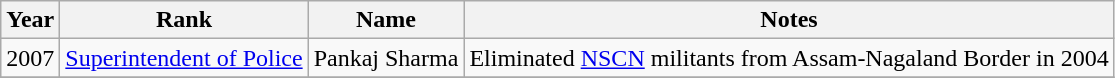<table class="wikitable sortable">
<tr>
<th>Year</th>
<th>Rank</th>
<th>Name</th>
<th>Notes</th>
</tr>
<tr>
<td>2007</td>
<td><a href='#'>Superintendent of Police</a></td>
<td>Pankaj Sharma</td>
<td>Eliminated <a href='#'>NSCN</a> militants from Assam-Nagaland Border in 2004</td>
</tr>
<tr>
</tr>
</table>
